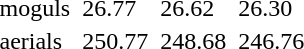<table>
<tr>
<td>moguls<br></td>
<td></td>
<td>26.77</td>
<td></td>
<td>26.62</td>
<td></td>
<td>26.30</td>
</tr>
<tr>
<td>aerials<br></td>
<td></td>
<td>250.77</td>
<td></td>
<td>248.68</td>
<td></td>
<td>246.76</td>
</tr>
</table>
